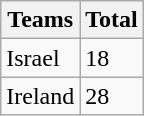<table class="wikitable">
<tr>
<th>Teams</th>
<th>Total</th>
</tr>
<tr>
<td>Israel</td>
<td>18</td>
</tr>
<tr>
<td>Ireland</td>
<td>28</td>
</tr>
</table>
